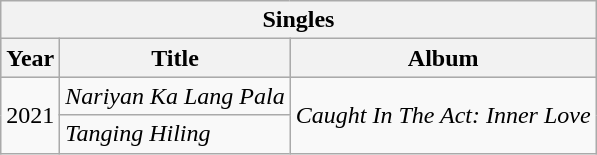<table class="wikitable sortable">
<tr>
<th colspan="3">Singles</th>
</tr>
<tr style="background:#ccc; text-align:center;"|>
<th>Year</th>
<th>Title</th>
<th>Album</th>
</tr>
<tr>
<td rowspan="2">2021</td>
<td><em>Nariyan Ka Lang Pala</em></td>
<td rowspan="2"><em>Caught In The Act: Inner Love</em></td>
</tr>
<tr>
<td><em>Tanging Hiling</em></td>
</tr>
</table>
